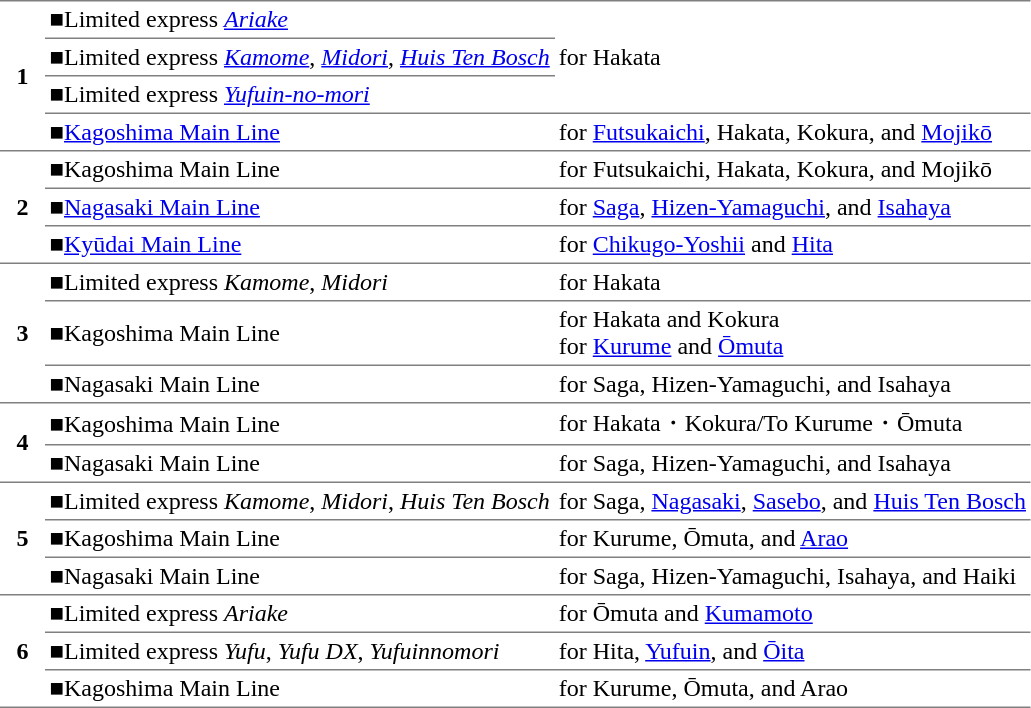<table border="1" cellspacing="0" cellpadding="3" frame="hsides" rules="rows" style="margin-top:.4em;">
<tr>
<th rowspan="4" style="width:1.5em">1</th>
<td><span>■</span>Limited express <em><a href='#'>Ariake</a></em></td>
<td rowspan=3>for Hakata</td>
</tr>
<tr>
<td><span>■</span>Limited express <em><a href='#'>Kamome</a></em>, <em><a href='#'>Midori</a></em>, <em><a href='#'>Huis Ten Bosch</a></em></td>
</tr>
<tr>
<td><span>■</span>Limited express <em><a href='#'>Yufuin-no-mori</a></em></td>
</tr>
<tr>
<td><span>■</span><a href='#'>Kagoshima Main Line</a></td>
<td>for <a href='#'>Futsukaichi</a>, Hakata, Kokura, and <a href='#'>Mojikō</a></td>
</tr>
<tr>
<th rowspan="3" style="width:1.5em">2</th>
<td><span>■</span>Kagoshima Main Line</td>
<td>for Futsukaichi, Hakata, Kokura, and Mojikō</td>
</tr>
<tr>
<td><span>■</span><a href='#'>Nagasaki Main Line</a></td>
<td>for <a href='#'>Saga</a>, <a href='#'>Hizen-Yamaguchi</a>, and <a href='#'>Isahaya</a></td>
</tr>
<tr>
<td><span>■</span><a href='#'>Kyūdai Main Line</a></td>
<td>for <a href='#'>Chikugo-Yoshii</a> and <a href='#'>Hita</a></td>
</tr>
<tr>
<th rowspan="3">3</th>
<td><span>■</span>Limited express <em>Kamome</em>, <em>Midori</em></td>
<td>for Hakata</td>
</tr>
<tr>
<td><span>■</span>Kagoshima Main Line</td>
<td>for Hakata and Kokura<br>for <a href='#'>Kurume</a> and <a href='#'>Ōmuta</a></td>
</tr>
<tr>
<td><span>■</span>Nagasaki Main Line</td>
<td>for Saga, Hizen-Yamaguchi, and Isahaya</td>
</tr>
<tr>
<th rowspan="2">4</th>
<td><span>■</span>Kagoshima Main Line</td>
<td>for Hakata・Kokura/To Kurume・Ōmuta</td>
</tr>
<tr>
<td><span>■</span>Nagasaki Main Line</td>
<td>for Saga, Hizen-Yamaguchi, and Isahaya</td>
</tr>
<tr>
<th rowspan="3">5</th>
<td><span>■</span>Limited express <em>Kamome</em>, <em>Midori</em>, <em>Huis Ten Bosch</em></td>
<td>for Saga, <a href='#'>Nagasaki</a>, <a href='#'>Sasebo</a>, and <a href='#'>Huis Ten Bosch</a></td>
</tr>
<tr>
<td><span>■</span>Kagoshima Main Line</td>
<td>for Kurume, Ōmuta, and <a href='#'>Arao</a></td>
</tr>
<tr>
<td><span>■</span>Nagasaki Main Line</td>
<td>for Saga, Hizen-Yamaguchi, Isahaya, and Haiki</td>
</tr>
<tr>
<th rowspan="3">6</th>
<td><span>■</span>Limited express <em>Ariake</em></td>
<td>for Ōmuta and <a href='#'>Kumamoto</a></td>
</tr>
<tr>
<td><span>■</span>Limited express <em>Yufu</em>, <em>Yufu DX</em>, <em>Yufuinnomori</em></td>
<td>for Hita, <a href='#'>Yufuin</a>, and <a href='#'>Ōita</a></td>
</tr>
<tr>
<td><span>■</span>Kagoshima Main Line</td>
<td>for Kurume, Ōmuta, and Arao</td>
</tr>
</table>
